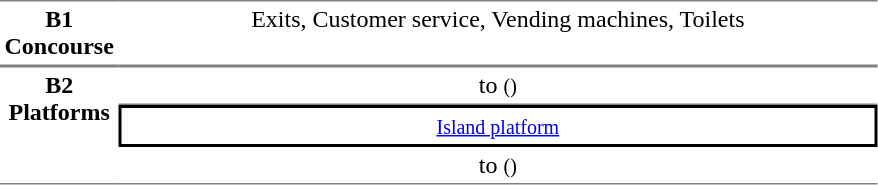<table table border=0 cellspacing=0 cellpadding=3>
<tr>
<td style="border-bottom:solid 1px gray; border-top:solid 1px gray;text-align:center" valign=top><strong>B1<br>Concourse</strong></td>
<td style="border-bottom:solid 1px gray; border-top:solid 1px gray;text-align:center;" valign=top width=500>Exits, Customer service, Vending machines, Toilets</td>
</tr>
<tr>
<td style="border-bottom:solid 1px gray; border-top:solid 1px gray;text-align:center" rowspan="3" valign=top><strong>B2<br>Platforms</strong></td>
<td style="border-bottom:solid 1px gray; border-top:solid 1px gray;text-align:center;">  to  <small>()</small></td>
</tr>
<tr>
<td style="border-right:solid 2px black;border-left:solid 2px black;border-top:solid 2px black;border-bottom:solid 2px black;text-align:center;" colspan=2><small><a href='#'>Island platform</a></small></td>
</tr>
<tr>
<td style="border-bottom:solid 1px gray;text-align:center;"> to  <small>()</small> </td>
</tr>
</table>
